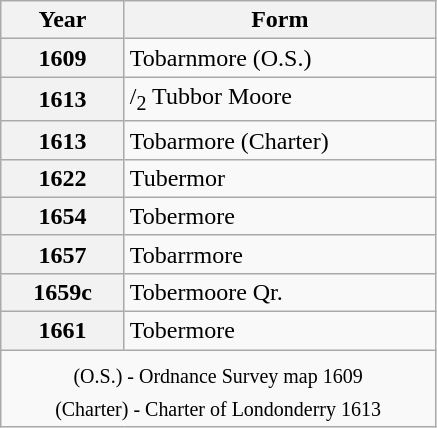<table class="wikitable" style="margin:0 0 0 3em; border:1px solid darkgrey;">
<tr>
<th style="width:75px;">Year</th>
<th style="width:200px;">Form</th>
</tr>
<tr>
<th>1609</th>
<td>Tobarnmore (O.S.) </td>
</tr>
<tr>
<th>1613</th>
<td>/<sub>2</sub> Tubbor Moore</td>
</tr>
<tr>
<th>1613</th>
<td>Tobarmore (Charter) </td>
</tr>
<tr>
<th>1622</th>
<td>Tubermor</td>
</tr>
<tr>
<th>1654</th>
<td>Tobermore</td>
</tr>
<tr>
<th>1657</th>
<td>Tobarrmore</td>
</tr>
<tr>
<th>1659c</th>
<td>Tobermoore Qr.</td>
</tr>
<tr>
<th>1661</th>
<td>Tobermore</td>
</tr>
<tr>
<td colspan="2" align="center"><sub>(O.S.) - Ordnance Survey map 1609<br>(Charter) - Charter of Londonderry 1613</sub></td>
</tr>
</table>
